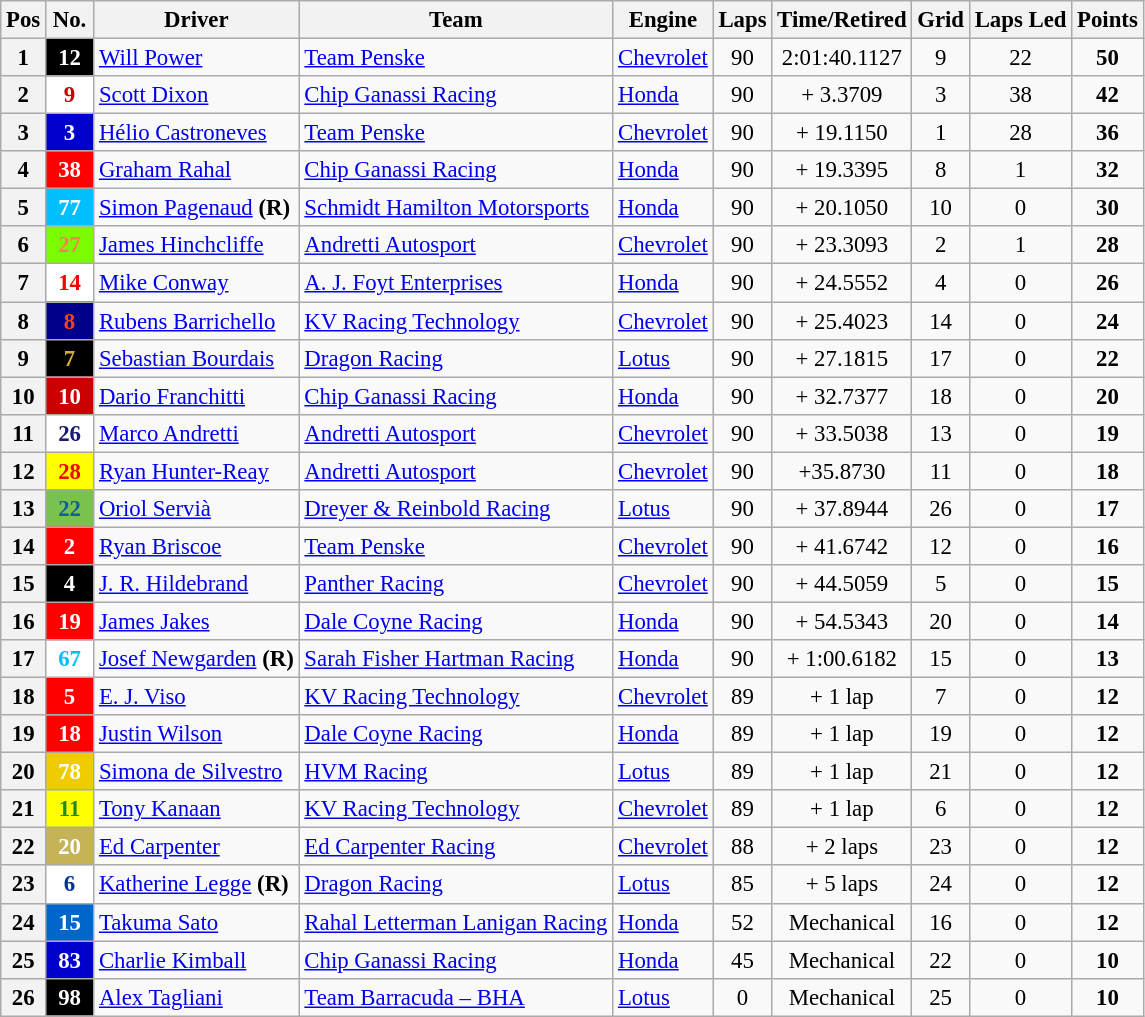<table class="wikitable" style="font-size: 95%">
<tr>
<th>Pos</th>
<th>No.</th>
<th>Driver</th>
<th>Team</th>
<th>Engine</th>
<th>Laps</th>
<th>Time/Retired</th>
<th>Grid</th>
<th>Laps Led</th>
<th>Points</th>
</tr>
<tr>
<th>1</th>
<td style="background:black; color:white;" align="center"><strong>12</strong></td>
<td> <a href='#'>Will Power</a></td>
<td><a href='#'>Team Penske</a></td>
<td><a href='#'>Chevrolet</a></td>
<td align=center>90</td>
<td align=center>2:01:40.1127</td>
<td align=center>9</td>
<td align=center>22</td>
<td align=center><strong>50</strong></td>
</tr>
<tr>
<th>2</th>
<td style="background:white; color:#CC0000;" align="center"><strong>9</strong></td>
<td> <a href='#'>Scott Dixon</a></td>
<td><a href='#'>Chip Ganassi Racing</a></td>
<td><a href='#'>Honda</a></td>
<td align=center>90</td>
<td align=center>+ 3.3709</td>
<td align=center>3</td>
<td align=center>38</td>
<td align=center><strong>42</strong></td>
</tr>
<tr>
<th>3</th>
<td style="background:mediumblue; color:white;" align=center width="25"><strong>3</strong></td>
<td> <a href='#'>Hélio Castroneves</a></td>
<td><a href='#'>Team Penske</a></td>
<td><a href='#'>Chevrolet</a></td>
<td align=center>90</td>
<td align=center>+ 19.1150</td>
<td align=center>1</td>
<td align=center>28</td>
<td align=center><strong>36</strong></td>
</tr>
<tr>
<th>4</th>
<td style="background:red; color:white;" align="center"><strong>38</strong></td>
<td> <a href='#'>Graham Rahal</a></td>
<td><a href='#'>Chip Ganassi Racing</a></td>
<td><a href='#'>Honda</a></td>
<td align=center>90</td>
<td align=center>+ 19.3395</td>
<td align=center>8</td>
<td align=center>1</td>
<td align=center><strong>32</strong></td>
</tr>
<tr>
<th>5</th>
<td style="background:deepskyblue; color:white;" align="center"><strong>77</strong></td>
<td> <a href='#'>Simon Pagenaud</a> <strong>(R)</strong></td>
<td><a href='#'>Schmidt Hamilton Motorsports</a></td>
<td><a href='#'>Honda</a></td>
<td align=center>90</td>
<td align=center>+ 20.1050</td>
<td align=center>10</td>
<td align=center>0</td>
<td align=center><strong>30</strong></td>
</tr>
<tr>
<th>6</th>
<td style="background:lawngreen; color:coral;" align="center"><strong>27</strong></td>
<td> <a href='#'>James Hinchcliffe</a></td>
<td><a href='#'>Andretti Autosport</a></td>
<td><a href='#'>Chevrolet</a></td>
<td align=center>90</td>
<td align=center>+ 23.3093</td>
<td align=center>2</td>
<td align=center>1</td>
<td align=center><strong>28</strong></td>
</tr>
<tr>
<th>7</th>
<td style="background:white; color:red;" align="center"><strong>14</strong></td>
<td> <a href='#'>Mike Conway</a></td>
<td><a href='#'>A. J. Foyt Enterprises</a></td>
<td><a href='#'>Honda</a></td>
<td align=center>90</td>
<td align=center>+ 24.5552</td>
<td align=center>4</td>
<td align=center>0</td>
<td align=center><strong>26</strong></td>
</tr>
<tr>
<th>8</th>
<td style="background:darkblue; color:#FF4500;" align="center"><strong>8</strong></td>
<td> <a href='#'>Rubens Barrichello</a></td>
<td><a href='#'>KV Racing Technology</a></td>
<td><a href='#'>Chevrolet</a></td>
<td align=center>90</td>
<td align=center>+ 25.4023</td>
<td align=center>14</td>
<td align=center>0</td>
<td align=center><strong>24</strong></td>
</tr>
<tr>
<th>9</th>
<td style="background:black; color:#D4AF37;" align="center"><strong>7</strong></td>
<td> <a href='#'>Sebastian Bourdais</a></td>
<td><a href='#'>Dragon Racing</a></td>
<td><a href='#'>Lotus</a></td>
<td align=center>90</td>
<td align=center>+ 27.1815</td>
<td align=center>17</td>
<td align=center>0</td>
<td align=center><strong>22</strong></td>
</tr>
<tr>
<th>10</th>
<td style="background:#CC0000; color:white;" align=center><strong>10</strong></td>
<td> <a href='#'>Dario Franchitti</a></td>
<td><a href='#'>Chip Ganassi Racing</a></td>
<td><a href='#'>Honda</a></td>
<td align=center>90</td>
<td align=center>+ 32.7377</td>
<td align=center>18</td>
<td align=center>0</td>
<td align=center><strong>20</strong></td>
</tr>
<tr>
<th>11</th>
<td style="background:white; color:midnightblue;" align="center"><strong>26</strong></td>
<td> <a href='#'>Marco Andretti</a></td>
<td><a href='#'>Andretti Autosport</a></td>
<td><a href='#'>Chevrolet</a></td>
<td align=center>90</td>
<td align=center>+ 33.5038</td>
<td align=center>13</td>
<td align=center>0</td>
<td align=center><strong>19</strong></td>
</tr>
<tr>
<th>12</th>
<td style="background:yellow; color:red;" align="center"><strong>28</strong></td>
<td> <a href='#'>Ryan Hunter-Reay</a></td>
<td><a href='#'>Andretti Autosport</a></td>
<td><a href='#'>Chevrolet</a></td>
<td align=center>90</td>
<td align=center>+35.8730</td>
<td align=center>11</td>
<td align=center>0</td>
<td align=center><strong>18</strong></td>
</tr>
<tr>
<th>13</th>
<td style="background:#79C24E; color:#105F9A;" align="center"><strong>22</strong></td>
<td> <a href='#'>Oriol Servià</a></td>
<td><a href='#'>Dreyer & Reinbold Racing</a></td>
<td><a href='#'>Lotus</a></td>
<td align=center>90</td>
<td align=center>+ 37.8944</td>
<td align=center>26</td>
<td align=center>0</td>
<td align=center><strong>17</strong></td>
</tr>
<tr>
<th>14</th>
<td style="background:red; color:white;" align=center><strong>2</strong></td>
<td> <a href='#'>Ryan Briscoe</a></td>
<td><a href='#'>Team Penske</a></td>
<td><a href='#'>Chevrolet</a></td>
<td align=center>90</td>
<td align=center>+ 41.6742</td>
<td align=center>12</td>
<td align=center>0</td>
<td align=center><strong>16</strong></td>
</tr>
<tr>
<th>15</th>
<td style="background:black; color:white;" align="center"><strong>4</strong></td>
<td> <a href='#'>J. R. Hildebrand</a></td>
<td><a href='#'>Panther Racing</a></td>
<td><a href='#'>Chevrolet</a></td>
<td align=center>90</td>
<td align=center>+ 44.5059</td>
<td align=center>5</td>
<td align=center>0</td>
<td align=center><strong>15</strong></td>
</tr>
<tr>
<th>16</th>
<td style="background:red; color:white;" align="center"><strong>19</strong></td>
<td> <a href='#'>James Jakes</a></td>
<td><a href='#'>Dale Coyne Racing</a></td>
<td><a href='#'>Honda</a></td>
<td align=center>90</td>
<td align=center>+ 54.5343</td>
<td align=center>20</td>
<td align=center>0</td>
<td align=center><strong>14</strong></td>
</tr>
<tr>
<th>17</th>
<td style="background:white; color:deepskyblue;" align="center"><strong>67</strong></td>
<td> <a href='#'>Josef Newgarden</a> <strong>(R)</strong></td>
<td><a href='#'>Sarah Fisher Hartman Racing</a></td>
<td><a href='#'>Honda</a></td>
<td align=center>90</td>
<td align=center>+ 1:00.6182</td>
<td align=center>15</td>
<td align=center>0</td>
<td align=center><strong>13</strong></td>
</tr>
<tr>
<th>18</th>
<td style="background:red; color:white;" align="center"><strong>5</strong></td>
<td> <a href='#'>E. J. Viso</a></td>
<td><a href='#'>KV Racing Technology</a></td>
<td><a href='#'>Chevrolet</a></td>
<td align=center>89</td>
<td align=center>+ 1 lap</td>
<td align=center>7</td>
<td align=center>0</td>
<td align=center><strong>12</strong></td>
</tr>
<tr>
<th>19</th>
<td style="background:red; color:white;" align=center><strong>18</strong></td>
<td> <a href='#'>Justin Wilson</a></td>
<td><a href='#'>Dale Coyne Racing</a></td>
<td><a href='#'>Honda</a></td>
<td align=center>89</td>
<td align=center>+ 1 lap</td>
<td align=center>19</td>
<td align=center>0</td>
<td align=center><strong>12</strong></td>
</tr>
<tr>
<th>20</th>
<td style="background:#EFCC00; color:white;" align="center"><strong>78</strong></td>
<td> <a href='#'>Simona de Silvestro</a></td>
<td><a href='#'>HVM Racing</a></td>
<td><a href='#'>Lotus</a></td>
<td align=center>89</td>
<td align=center>+ 1 lap</td>
<td align=center>21</td>
<td align=center>0</td>
<td align=center><strong>12</strong></td>
</tr>
<tr>
<th>21</th>
<td style="background:yellow; color:forestgreen;" align="center"><strong>11</strong></td>
<td> <a href='#'>Tony Kanaan</a></td>
<td><a href='#'>KV Racing Technology</a></td>
<td><a href='#'>Chevrolet</a></td>
<td align=center>89</td>
<td align=center>+ 1 lap</td>
<td align=center>6</td>
<td align=center>0</td>
<td align=center><strong>12</strong></td>
</tr>
<tr>
<th>22</th>
<td style="background:#C5B358; color: white;" align="center"><strong>20</strong></td>
<td> <a href='#'>Ed Carpenter</a></td>
<td><a href='#'>Ed Carpenter Racing</a></td>
<td><a href='#'>Chevrolet</a></td>
<td align=center>88</td>
<td align=center>+ 2 laps</td>
<td align=center>23</td>
<td align=center>0</td>
<td align=center><strong>12</strong></td>
</tr>
<tr>
<th>23</th>
<td style="background:white; color:#003399;" align="center"><strong>6</strong></td>
<td> <a href='#'>Katherine Legge</a> <strong>(R)</strong></td>
<td><a href='#'>Dragon Racing</a></td>
<td><a href='#'>Lotus</a></td>
<td align=center>85</td>
<td align=center>+ 5 laps</td>
<td align=center>24</td>
<td align=center>0</td>
<td align=center><strong>12</strong></td>
</tr>
<tr>
<th>24</th>
<td style="background:#0066CC; color:white;" align="center"><strong>15</strong></td>
<td> <a href='#'>Takuma Sato</a></td>
<td><a href='#'>Rahal Letterman Lanigan Racing</a></td>
<td><a href='#'>Honda</a></td>
<td align=center>52</td>
<td align=center>Mechanical</td>
<td align=center>16</td>
<td align=center>0</td>
<td align=center><strong>12</strong></td>
</tr>
<tr>
<th>25</th>
<td style="background:mediumblue; color:white;" align="center"><strong>83</strong></td>
<td> <a href='#'>Charlie Kimball</a></td>
<td><a href='#'>Chip Ganassi Racing</a></td>
<td><a href='#'>Honda</a></td>
<td align=center>45</td>
<td align=center>Mechanical</td>
<td align=center>22</td>
<td align=center>0</td>
<td align=center><strong>10</strong></td>
</tr>
<tr>
<th>26</th>
<td style="background:black; color:white;" align="center"><strong>98</strong></td>
<td> <a href='#'>Alex Tagliani</a></td>
<td><a href='#'>Team Barracuda – BHA</a></td>
<td><a href='#'>Lotus</a></td>
<td align=center>0</td>
<td align=center>Mechanical</td>
<td align=center>25</td>
<td align=center>0</td>
<td align=center><strong>10</strong></td>
</tr>
</table>
